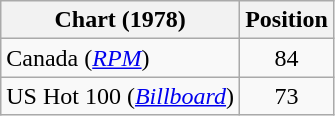<table class="wikitable plainrowheaders">
<tr>
<th>Chart (1978)</th>
<th>Position</th>
</tr>
<tr>
<td>Canada (<em><a href='#'>RPM</a></em>)</td>
<td style="text-align:center;">84</td>
</tr>
<tr>
<td>US Hot 100 (<em><a href='#'>Billboard</a></em>)</td>
<td style="text-align:center;">73</td>
</tr>
</table>
